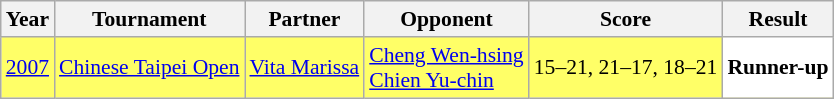<table class="sortable wikitable" style="font-size: 90%">
<tr>
<th>Year</th>
<th>Tournament</th>
<th>Partner</th>
<th>Opponent</th>
<th>Score</th>
<th>Result</th>
</tr>
<tr style="background:#FFFF67">
<td align="center"><a href='#'>2007</a></td>
<td align="left"><a href='#'>Chinese Taipei Open</a></td>
<td align="left"> <a href='#'>Vita Marissa</a></td>
<td align="left"> <a href='#'>Cheng Wen-hsing</a> <br>  <a href='#'>Chien Yu-chin</a></td>
<td align="left">15–21, 21–17, 18–21</td>
<td style="text-align:left; background:white"> <strong>Runner-up</strong></td>
</tr>
</table>
